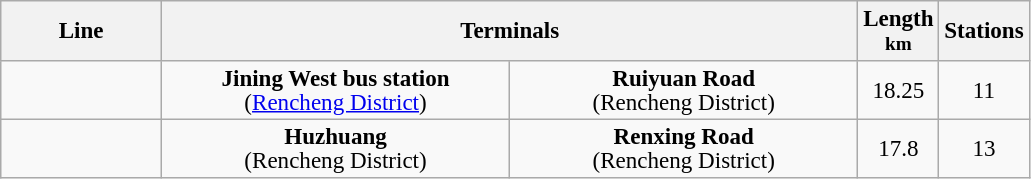<table class="wikitable sortable" style="cell-padding:1.5; font-size:96%; text-align:center;">
<tr>
<th data-sort-type="text" style="width:100px;">Line</th>
<th colspan="2" class="unsortable" style="width:400px; line-height:1.05">Terminals</th>
<th style="line-height:1.05">Length<br><small>km</small></th>
<th style="line-height:1.05">Stations</th>
</tr>
<tr>
<td style="text-align:center; line-height:1.05"></td>
<td style="text-align:center; width:225px; line-height:1.05"><strong>Jining West bus station</strong><br>(<a href='#'>Rencheng District</a>)</td>
<td style="text-align:center; width:225px; line-height:1.05"><strong>Ruiyuan Road</strong><br>(Rencheng District)</td>
<td style="text-align:center; line-height:1.05">18.25</td>
<td style="text-align:center; line-height:1.05">11</td>
</tr>
<tr>
<td></td>
<td style="text-align:center; width:225px; line-height:1.05"><strong>Huzhuang</strong><br>(Rencheng District)</td>
<td style="text-align:center; width:225px; line-height:1.05"><strong>Renxing Road</strong><br>(Rencheng District)</td>
<td>17.8</td>
<td>13</td>
</tr>
</table>
